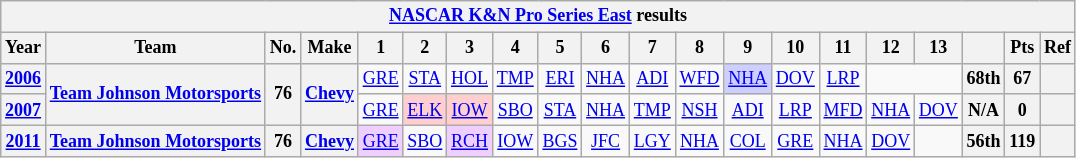<table class="wikitable" style="text-align:center; font-size:75%">
<tr>
<th colspan=20><a href='#'>NASCAR K&N Pro Series East</a> results</th>
</tr>
<tr>
<th>Year</th>
<th>Team</th>
<th>No.</th>
<th>Make</th>
<th>1</th>
<th>2</th>
<th>3</th>
<th>4</th>
<th>5</th>
<th>6</th>
<th>7</th>
<th>8</th>
<th>9</th>
<th>10</th>
<th>11</th>
<th>12</th>
<th>13</th>
<th></th>
<th>Pts</th>
<th>Ref</th>
</tr>
<tr>
<th><a href='#'>2006</a></th>
<th rowspan=2><a href='#'>Team Johnson Motorsports</a></th>
<th rowspan=2>76</th>
<th rowspan=2><a href='#'>Chevy</a></th>
<td><a href='#'>GRE</a></td>
<td><a href='#'>STA</a></td>
<td><a href='#'>HOL</a></td>
<td><a href='#'>TMP</a></td>
<td><a href='#'>ERI</a></td>
<td><a href='#'>NHA</a></td>
<td><a href='#'>ADI</a></td>
<td><a href='#'>WFD</a></td>
<td style="background:#CFCFFF;"><a href='#'>NHA</a><br></td>
<td><a href='#'>DOV</a></td>
<td><a href='#'>LRP</a></td>
<td colspan=2></td>
<th>68th</th>
<th>67</th>
<th></th>
</tr>
<tr>
<th><a href='#'>2007</a></th>
<td><a href='#'>GRE</a></td>
<td style="background:#FFCFCF;"><a href='#'>ELK</a><br></td>
<td style="background:#FFCFCF;"><a href='#'>IOW</a><br></td>
<td><a href='#'>SBO</a></td>
<td><a href='#'>STA</a></td>
<td><a href='#'>NHA</a></td>
<td><a href='#'>TMP</a></td>
<td><a href='#'>NSH</a></td>
<td><a href='#'>ADI</a></td>
<td><a href='#'>LRP</a></td>
<td><a href='#'>MFD</a></td>
<td><a href='#'>NHA</a></td>
<td><a href='#'>DOV</a></td>
<th>N/A</th>
<th>0</th>
<th></th>
</tr>
<tr>
<th><a href='#'>2011</a></th>
<th><a href='#'>Team Johnson Motorsports</a></th>
<th>76</th>
<th><a href='#'>Chevy</a></th>
<td style="background:#EFCFFF;"><a href='#'>GRE</a><br></td>
<td><a href='#'>SBO</a></td>
<td style="background:#EFCFFF;"><a href='#'>RCH</a><br></td>
<td><a href='#'>IOW</a></td>
<td><a href='#'>BGS</a></td>
<td><a href='#'>JFC</a></td>
<td><a href='#'>LGY</a></td>
<td><a href='#'>NHA</a></td>
<td><a href='#'>COL</a></td>
<td><a href='#'>GRE</a></td>
<td><a href='#'>NHA</a></td>
<td><a href='#'>DOV</a></td>
<td></td>
<th>56th</th>
<th>119</th>
<th></th>
</tr>
</table>
